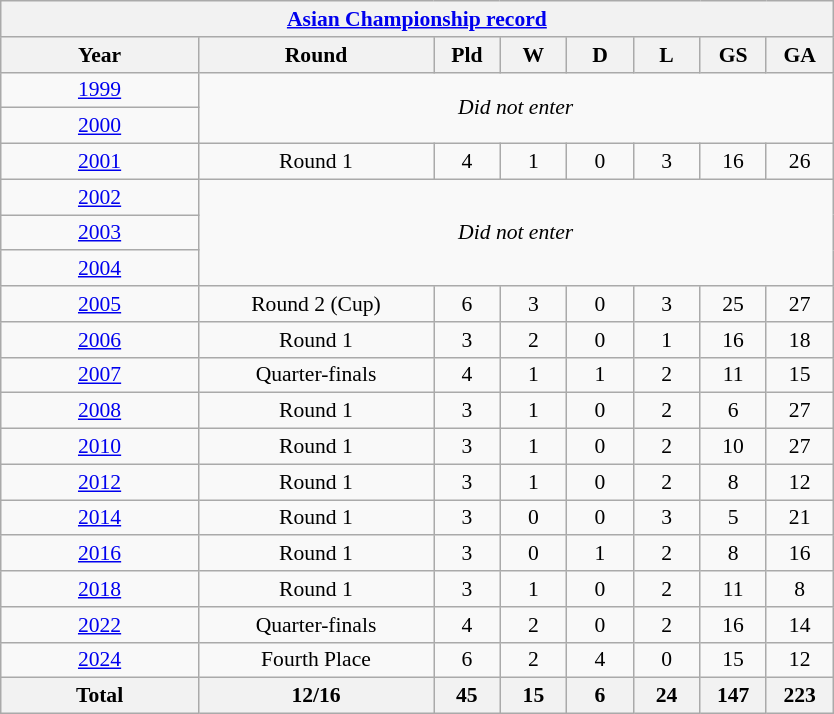<table class="wikitable" style="text-align: center;font-size:90%;">
<tr>
<th colspan=8><a href='#'>Asian Championship record</a></th>
</tr>
<tr>
<th width=125px>Year</th>
<th width=150px>Round</th>
<th width=8%>Pld</th>
<th width=8%>W</th>
<th width=8%>D</th>
<th width=8%>L</th>
<th width=8%>GS</th>
<th width=8%>GA</th>
</tr>
<tr>
<td> <a href='#'>1999</a></td>
<td colspan=9 rowspan=2><em>Did not enter</em></td>
</tr>
<tr>
<td> <a href='#'>2000</a></td>
</tr>
<tr>
<td> <a href='#'>2001</a></td>
<td>Round 1</td>
<td>4</td>
<td>1</td>
<td>0</td>
<td>3</td>
<td>16</td>
<td>26</td>
</tr>
<tr>
<td> <a href='#'>2002</a></td>
<td colspan=9 rowspan=3><em>Did not enter</em></td>
</tr>
<tr>
<td> <a href='#'>2003</a></td>
</tr>
<tr>
<td> <a href='#'>2004</a></td>
</tr>
<tr>
<td> <a href='#'>2005</a></td>
<td>Round 2 (Cup)</td>
<td>6</td>
<td>3</td>
<td>0</td>
<td>3</td>
<td>25</td>
<td>27</td>
</tr>
<tr>
<td> <a href='#'>2006</a></td>
<td>Round 1</td>
<td>3</td>
<td>2</td>
<td>0</td>
<td>1</td>
<td>16</td>
<td>18</td>
</tr>
<tr>
<td> <a href='#'>2007</a></td>
<td>Quarter-finals</td>
<td>4</td>
<td>1</td>
<td>1</td>
<td>2</td>
<td>11</td>
<td>15</td>
</tr>
<tr>
<td> <a href='#'>2008</a></td>
<td>Round 1</td>
<td>3</td>
<td>1</td>
<td>0</td>
<td>2</td>
<td>6</td>
<td>27</td>
</tr>
<tr>
<td> <a href='#'>2010</a></td>
<td>Round 1</td>
<td>3</td>
<td>1</td>
<td>0</td>
<td>2</td>
<td>10</td>
<td>27</td>
</tr>
<tr>
<td> <a href='#'>2012</a></td>
<td>Round 1</td>
<td>3</td>
<td>1</td>
<td>0</td>
<td>2</td>
<td>8</td>
<td>12</td>
</tr>
<tr>
<td> <a href='#'>2014</a></td>
<td>Round 1</td>
<td>3</td>
<td>0</td>
<td>0</td>
<td>3</td>
<td>5</td>
<td>21</td>
</tr>
<tr>
<td> <a href='#'>2016</a></td>
<td>Round 1</td>
<td>3</td>
<td>0</td>
<td>1</td>
<td>2</td>
<td>8</td>
<td>16</td>
</tr>
<tr>
<td> <a href='#'>2018</a></td>
<td>Round 1</td>
<td>3</td>
<td>1</td>
<td>0</td>
<td>2</td>
<td>11</td>
<td>8</td>
</tr>
<tr>
<td> <a href='#'>2022</a></td>
<td>Quarter-finals</td>
<td>4</td>
<td>2</td>
<td>0</td>
<td>2</td>
<td>16</td>
<td>14</td>
</tr>
<tr>
<td> <a href='#'>2024</a></td>
<td>Fourth Place</td>
<td>6</td>
<td>2</td>
<td>4</td>
<td>0</td>
<td>15</td>
<td>12</td>
</tr>
<tr>
<th><strong>Total</strong></th>
<th>12/16</th>
<th>45</th>
<th>15</th>
<th>6</th>
<th>24</th>
<th>147</th>
<th>223</th>
</tr>
</table>
